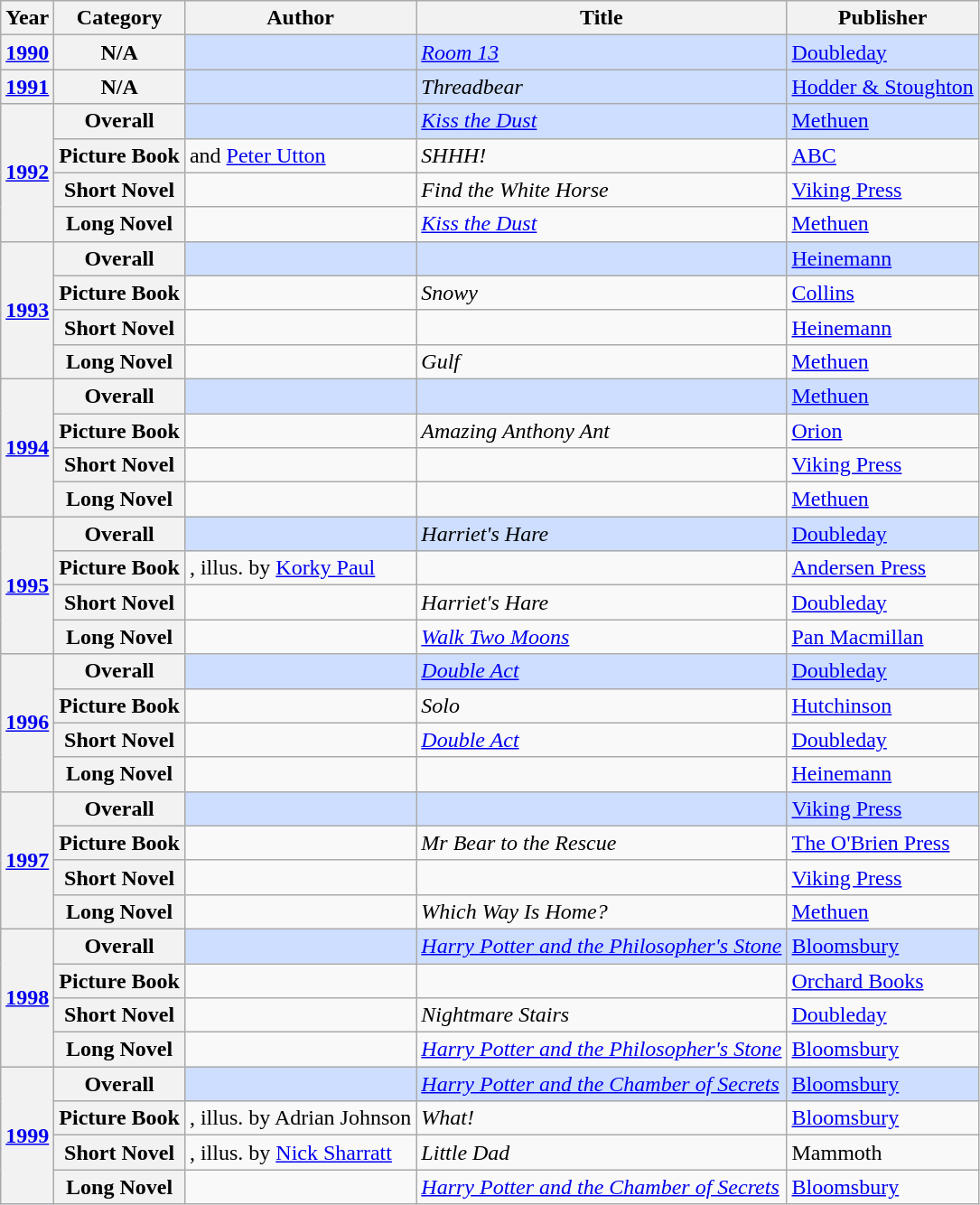<table class="wikitable sortable mw-collapsible">
<tr>
<th>Year</th>
<th>Category</th>
<th>Author</th>
<th>Title</th>
<th>Publisher</th>
</tr>
<tr style="background:#cddeff">
<th><a href='#'>1990</a></th>
<th>N/A</th>
<td></td>
<td><em><a href='#'>Room 13</a></em></td>
<td><a href='#'>Doubleday</a></td>
</tr>
<tr style="background:#cddeff">
<th><a href='#'>1991</a></th>
<th>N/A</th>
<td></td>
<td><em>Threadbear</em></td>
<td><a href='#'>Hodder & Stoughton</a></td>
</tr>
<tr style="background:#cddeff">
<th rowspan="4"><a href='#'>1992</a></th>
<th>Overall</th>
<td></td>
<td><em><a href='#'>Kiss the Dust</a></em></td>
<td><a href='#'>Methuen</a></td>
</tr>
<tr>
<th>Picture Book</th>
<td> and <a href='#'>Peter Utton</a></td>
<td><em>SHHH!</em></td>
<td><a href='#'>ABC</a></td>
</tr>
<tr>
<th>Short Novel</th>
<td></td>
<td><em>Find the White Horse</em></td>
<td><a href='#'>Viking Press</a></td>
</tr>
<tr>
<th>Long Novel</th>
<td></td>
<td><em><a href='#'>Kiss the Dust</a></em></td>
<td><a href='#'>Methuen</a></td>
</tr>
<tr style="background:#cddeff">
<th rowspan="4"><a href='#'>1993</a></th>
<th>Overall</th>
<td></td>
<td><em></em></td>
<td><a href='#'>Heinemann</a></td>
</tr>
<tr>
<th>Picture Book</th>
<td></td>
<td><em>Snowy</em></td>
<td><a href='#'>Collins</a></td>
</tr>
<tr>
<th>Short Novel</th>
<td></td>
<td><em></em></td>
<td><a href='#'>Heinemann</a></td>
</tr>
<tr>
<th>Long Novel</th>
<td></td>
<td><em>Gulf</em></td>
<td><a href='#'>Methuen</a></td>
</tr>
<tr style="background:#cddeff">
<th rowspan="4"><a href='#'>1994</a></th>
<th>Overall</th>
<td></td>
<td></td>
<td><a href='#'>Methuen</a></td>
</tr>
<tr>
<th>Picture Book</th>
<td></td>
<td><em>Amazing Anthony Ant</em></td>
<td><a href='#'>Orion</a></td>
</tr>
<tr>
<th>Short Novel</th>
<td></td>
<td></td>
<td><a href='#'>Viking Press</a></td>
</tr>
<tr>
<th>Long Novel</th>
<td></td>
<td></td>
<td><a href='#'>Methuen</a></td>
</tr>
<tr style="background:#cddeff">
<th rowspan="4"><a href='#'>1995</a></th>
<th>Overall</th>
<td></td>
<td><em>Harriet's Hare</em></td>
<td><a href='#'>Doubleday</a></td>
</tr>
<tr>
<th>Picture Book</th>
<td>, illus. by <a href='#'>Korky Paul</a></td>
<td><em></em></td>
<td><a href='#'>Andersen Press</a></td>
</tr>
<tr>
<th>Short Novel</th>
<td></td>
<td><em>Harriet's Hare</em></td>
<td><a href='#'>Doubleday</a></td>
</tr>
<tr>
<th>Long Novel</th>
<td></td>
<td><em><a href='#'>Walk Two Moons</a></em></td>
<td><a href='#'>Pan Macmillan</a></td>
</tr>
<tr style="background:#cddeff">
<th rowspan="4"><a href='#'>1996</a></th>
<th>Overall</th>
<td></td>
<td><em><a href='#'>Double Act</a></em></td>
<td><a href='#'>Doubleday</a></td>
</tr>
<tr>
<th>Picture Book</th>
<td></td>
<td><em>Solo</em></td>
<td><a href='#'>Hutchinson</a></td>
</tr>
<tr>
<th>Short Novel</th>
<td></td>
<td><em><a href='#'>Double Act</a></em></td>
<td><a href='#'>Doubleday</a></td>
</tr>
<tr>
<th>Long Novel</th>
<td></td>
<td></td>
<td><a href='#'>Heinemann</a></td>
</tr>
<tr style="background:#cddeff">
<th rowspan="4"><a href='#'>1997</a></th>
<th>Overall</th>
<td></td>
<td><em></em></td>
<td><a href='#'>Viking Press</a></td>
</tr>
<tr>
<th>Picture Book</th>
<td></td>
<td><em>Mr Bear to the Rescue</em></td>
<td><a href='#'>The O'Brien Press</a></td>
</tr>
<tr>
<th>Short Novel</th>
<td></td>
<td><em></em></td>
<td><a href='#'>Viking Press</a></td>
</tr>
<tr>
<th>Long Novel</th>
<td></td>
<td><em>Which Way Is Home?</em></td>
<td><a href='#'>Methuen</a></td>
</tr>
<tr style="background:#cddeff">
<th rowspan="4"><a href='#'>1998</a></th>
<th>Overall</th>
<td></td>
<td><em><a href='#'>Harry Potter and the Philosopher's Stone</a></em></td>
<td><a href='#'>Bloomsbury</a></td>
</tr>
<tr>
<th>Picture Book</th>
<td></td>
<td><em></em></td>
<td><a href='#'>Orchard Books</a></td>
</tr>
<tr>
<th>Short Novel</th>
<td></td>
<td><em>Nightmare Stairs</em></td>
<td><a href='#'>Doubleday</a></td>
</tr>
<tr>
<th>Long Novel</th>
<td></td>
<td><em><a href='#'>Harry Potter and the Philosopher's Stone</a></em></td>
<td><a href='#'>Bloomsbury</a></td>
</tr>
<tr style="background:#cddeff">
<th rowspan="4"><a href='#'>1999</a></th>
<th>Overall</th>
<td></td>
<td><em><a href='#'>Harry Potter and the Chamber of Secrets</a></em></td>
<td><a href='#'>Bloomsbury</a></td>
</tr>
<tr>
<th>Picture Book</th>
<td>, illus. by Adrian Johnson</td>
<td><em>What!</em></td>
<td><a href='#'>Bloomsbury</a></td>
</tr>
<tr>
<th>Short Novel</th>
<td>, illus. by <a href='#'>Nick Sharratt</a></td>
<td><em>Little Dad</em></td>
<td>Mammoth</td>
</tr>
<tr>
<th>Long Novel</th>
<td></td>
<td><em><a href='#'>Harry Potter and the Chamber of Secrets</a></em></td>
<td><a href='#'>Bloomsbury</a></td>
</tr>
</table>
